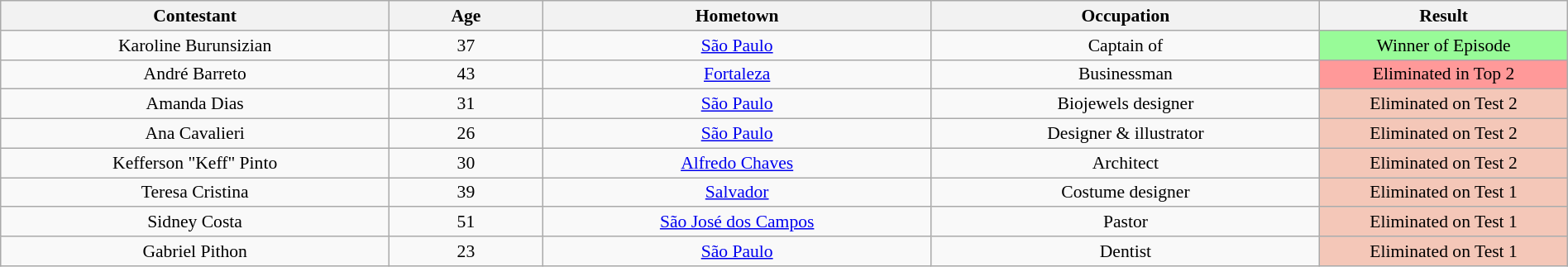<table class="wikitable sortable" style="text-align:center; font-size:90%; width:100%;">
<tr>
<th width="200px">Contestant</th>
<th width="075px">Age</th>
<th width="200px">Hometown</th>
<th width="200px">Occupation</th>
<th width="125px">Result</th>
</tr>
<tr>
<td>Karoline Burunsizian</td>
<td>37</td>
<td><a href='#'>São Paulo</a></td>
<td>Captain of </td>
<td bgcolor=98FB98>Winner of Episode</td>
</tr>
<tr>
<td>André Barreto</td>
<td>43</td>
<td><a href='#'>Fortaleza</a></td>
<td>Businessman</td>
<td bgcolor=FF9999>Eliminated in Top 2</td>
</tr>
<tr>
<td>Amanda Dias</td>
<td>31</td>
<td><a href='#'>São Paulo</a></td>
<td>Biojewels designer</td>
<td bgcolor=F4C7B8>Eliminated on Test 2</td>
</tr>
<tr>
<td>Ana Cavalieri</td>
<td>26</td>
<td><a href='#'>São Paulo</a></td>
<td>Designer & illustrator</td>
<td bgcolor=F4C7B8>Eliminated on Test 2</td>
</tr>
<tr>
<td>Kefferson "Keff" Pinto</td>
<td>30</td>
<td><a href='#'>Alfredo Chaves</a></td>
<td>Architect</td>
<td bgcolor=F4C7B8>Eliminated on Test 2</td>
</tr>
<tr>
<td>Teresa Cristina</td>
<td>39</td>
<td><a href='#'>Salvador</a></td>
<td>Costume designer</td>
<td bgcolor=F4C7B8>Eliminated on Test 1</td>
</tr>
<tr>
<td>Sidney Costa</td>
<td>51</td>
<td><a href='#'>São José dos Campos</a></td>
<td>Pastor</td>
<td bgcolor=F4C7B8>Eliminated on Test 1</td>
</tr>
<tr>
<td>Gabriel Pithon</td>
<td>23</td>
<td><a href='#'>São Paulo</a></td>
<td>Dentist</td>
<td bgcolor=F4C7B8>Eliminated on Test 1</td>
</tr>
</table>
